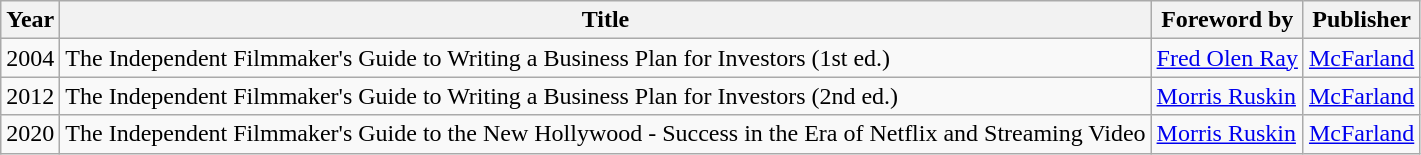<table class="wikitable">
<tr>
<th>Year</th>
<th>Title</th>
<th>Foreword by</th>
<th>Publisher</th>
</tr>
<tr>
<td>2004</td>
<td>The Independent Filmmaker's Guide to Writing a Business Plan for Investors (1st ed.)</td>
<td><a href='#'>Fred Olen Ray</a></td>
<td><a href='#'>McFarland</a></td>
</tr>
<tr>
<td>2012</td>
<td>The Independent Filmmaker's Guide to Writing a Business Plan for Investors (2nd ed.)</td>
<td><a href='#'>Morris Ruskin</a></td>
<td><a href='#'>McFarland</a></td>
</tr>
<tr>
<td>2020</td>
<td>The Independent Filmmaker's Guide to the New Hollywood - Success in the Era of Netflix and Streaming Video</td>
<td><a href='#'>Morris Ruskin</a></td>
<td><a href='#'>McFarland</a></td>
</tr>
</table>
